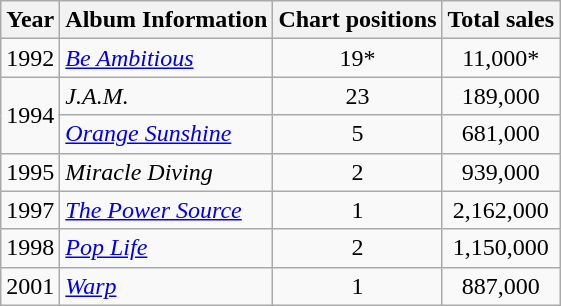<table class="wikitable">
<tr>
<th>Year</th>
<th>Album Information</th>
<th>Chart positions</th>
<th>Total sales</th>
</tr>
<tr>
<td>1992</td>
<td><em><a href='#'>Be Ambitious</a></em><br></td>
<td align="center">19*</td>
<td align="center">11,000*</td>
</tr>
<tr>
<td rowspan="2">1994</td>
<td><em>J.A.M.</em><br></td>
<td align="center">23</td>
<td align="center">189,000</td>
</tr>
<tr>
<td><em><a href='#'>Orange Sunshine</a></em><br></td>
<td align="center">5</td>
<td align="center">681,000</td>
</tr>
<tr>
<td>1995</td>
<td><em>Miracle Diving</em><br></td>
<td align="center">2</td>
<td align="center">939,000</td>
</tr>
<tr>
<td align="center">1997</td>
<td><em><a href='#'>The Power Source</a></em><br></td>
<td align="center">1</td>
<td align="center">2,162,000</td>
</tr>
<tr>
<td>1998</td>
<td><em><a href='#'>Pop Life</a></em><br></td>
<td align="center">2</td>
<td align="center">1,150,000</td>
</tr>
<tr>
<td>2001</td>
<td><em><a href='#'>Warp</a></em><br></td>
<td align="center">1</td>
<td align="center">887,000</td>
</tr>
</table>
